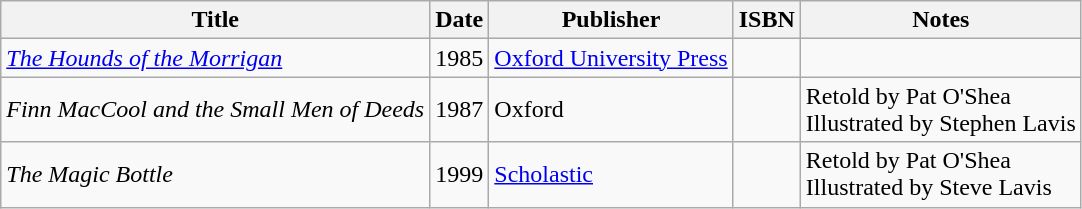<table class="wikitable">
<tr>
<th>Title</th>
<th>Date</th>
<th>Publisher</th>
<th>ISBN</th>
<th>Notes</th>
</tr>
<tr>
<td><em><a href='#'>The Hounds of the Morrigan</a></em></td>
<td>1985</td>
<td><a href='#'>Oxford University Press</a></td>
<td></td>
<td></td>
</tr>
<tr>
<td><em>Finn MacCool and the Small Men of Deeds</em></td>
<td>1987</td>
<td>Oxford</td>
<td></td>
<td>Retold by Pat O'Shea <br>Illustrated by Stephen Lavis</td>
</tr>
<tr>
<td><em>The Magic Bottle</em></td>
<td>1999</td>
<td><a href='#'>Scholastic</a></td>
<td></td>
<td>Retold by Pat O'Shea <br>Illustrated by Steve Lavis</td>
</tr>
</table>
